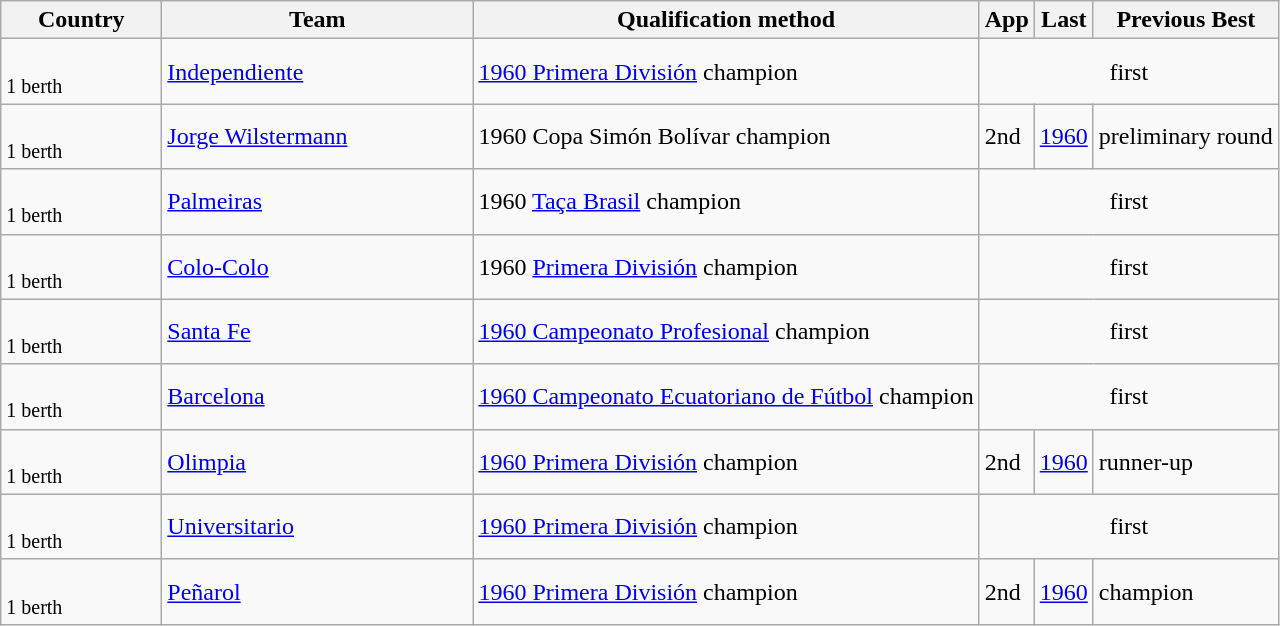<table class="wikitable">
<tr>
<th width=100>Country</th>
<th width=200>Team</th>
<th>Qualification method</th>
<th>App</th>
<th>Last</th>
<th>Previous Best</th>
</tr>
<tr>
<td><br><small>1 berth</small></td>
<td><a href='#'>Independiente</a></td>
<td><a href='#'>1960 Primera División</a> champion</td>
<td colspan=3 align=center>first</td>
</tr>
<tr>
<td><br><small>1 berth</small></td>
<td><a href='#'>Jorge Wilstermann</a></td>
<td>1960 Copa Simón Bolívar champion</td>
<td>2nd</td>
<td><a href='#'>1960</a></td>
<td>preliminary round</td>
</tr>
<tr>
<td><br><small>1 berth</small></td>
<td><a href='#'>Palmeiras</a></td>
<td>1960 <a href='#'>Taça Brasil</a> champion</td>
<td colspan=3 align=center>first</td>
</tr>
<tr>
<td><br><small>1 berth</small></td>
<td><a href='#'>Colo-Colo</a></td>
<td>1960 <a href='#'>Primera División</a> champion</td>
<td colspan=3 align=center>first</td>
</tr>
<tr>
<td><br><small>1 berth</small></td>
<td><a href='#'>Santa Fe</a></td>
<td><a href='#'>1960 Campeonato Profesional</a> champion</td>
<td colspan=3 align=center>first</td>
</tr>
<tr>
<td><br><small>1 berth</small></td>
<td><a href='#'>Barcelona</a></td>
<td><a href='#'>1960 Campeonato Ecuatoriano de Fútbol</a> champion</td>
<td colspan=3 align=center>first</td>
</tr>
<tr>
<td><br><small>1 berth</small></td>
<td><a href='#'>Olimpia</a></td>
<td><a href='#'>1960 Primera División</a> champion</td>
<td>2nd</td>
<td><a href='#'>1960</a></td>
<td>runner-up</td>
</tr>
<tr>
<td><br><small>1 berth</small></td>
<td><a href='#'>Universitario</a></td>
<td><a href='#'>1960 Primera División</a> champion</td>
<td colspan=3 align=center>first</td>
</tr>
<tr>
<td><br><small>1 berth</small></td>
<td><a href='#'>Peñarol</a></td>
<td><a href='#'>1960 Primera División</a> champion</td>
<td>2nd</td>
<td><a href='#'>1960</a></td>
<td>champion</td>
</tr>
</table>
